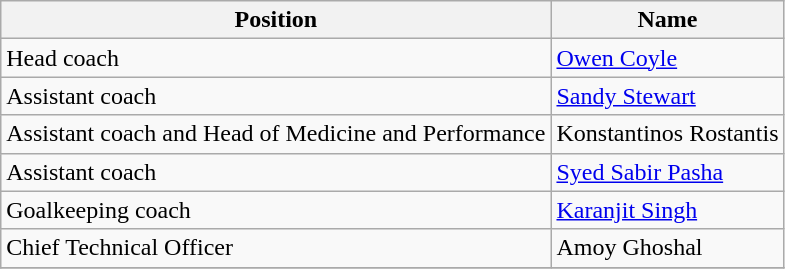<table class="wikitable">
<tr>
<th>Position</th>
<th>Name</th>
</tr>
<tr>
<td>Head coach</td>
<td> <a href='#'>Owen Coyle</a></td>
</tr>
<tr>
<td>Assistant coach</td>
<td> <a href='#'>Sandy Stewart</a></td>
</tr>
<tr>
<td>Assistant coach and Head of Medicine and Performance</td>
<td> Konstantinos Rostantis</td>
</tr>
<tr>
<td>Assistant coach</td>
<td> <a href='#'>Syed Sabir Pasha</a></td>
</tr>
<tr>
<td>Goalkeeping coach</td>
<td> <a href='#'>Karanjit Singh</a></td>
</tr>
<tr>
<td>Chief Technical Officer</td>
<td> Amoy Ghoshal</td>
</tr>
<tr>
</tr>
</table>
